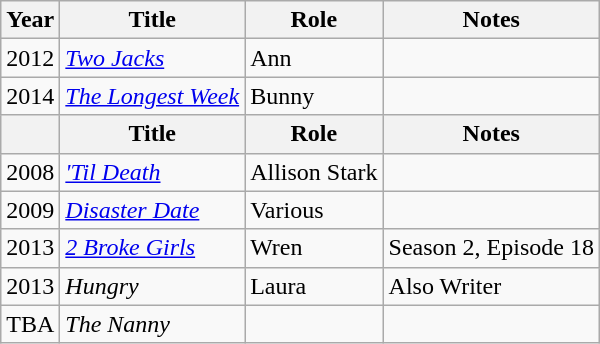<table class="wikitable sortable">
<tr>
<th>Year</th>
<th>Title</th>
<th>Role</th>
<th class="unsortable">Notes</th>
</tr>
<tr>
<td>2012</td>
<td><em><a href='#'>Two Jacks</a></em></td>
<td>Ann</td>
</tr>
<tr>
<td>2014</td>
<td><em><a href='#'>The Longest Week</a></em></td>
<td>Bunny</td>
<td></td>
</tr>
<tr>
<th></th>
<th>Title</th>
<th>Role</th>
<th class="unsortable">Notes</th>
</tr>
<tr>
<td>2008</td>
<td><em><a href='#'>'Til Death</a></em></td>
<td>Allison Stark</td>
<td></td>
</tr>
<tr>
<td>2009</td>
<td><em><a href='#'>Disaster Date</a></em></td>
<td>Various</td>
<td></td>
</tr>
<tr>
<td>2013</td>
<td><a href='#'><em>2 Broke Girls</em></a></td>
<td>Wren</td>
<td>Season 2, Episode 18</td>
</tr>
<tr>
<td>2013</td>
<td><em>Hungry</em></td>
<td>Laura</td>
<td>Also Writer</td>
</tr>
<tr>
<td>TBA</td>
<td><em>The Nanny</em></td>
<td></td>
<td></td>
</tr>
</table>
